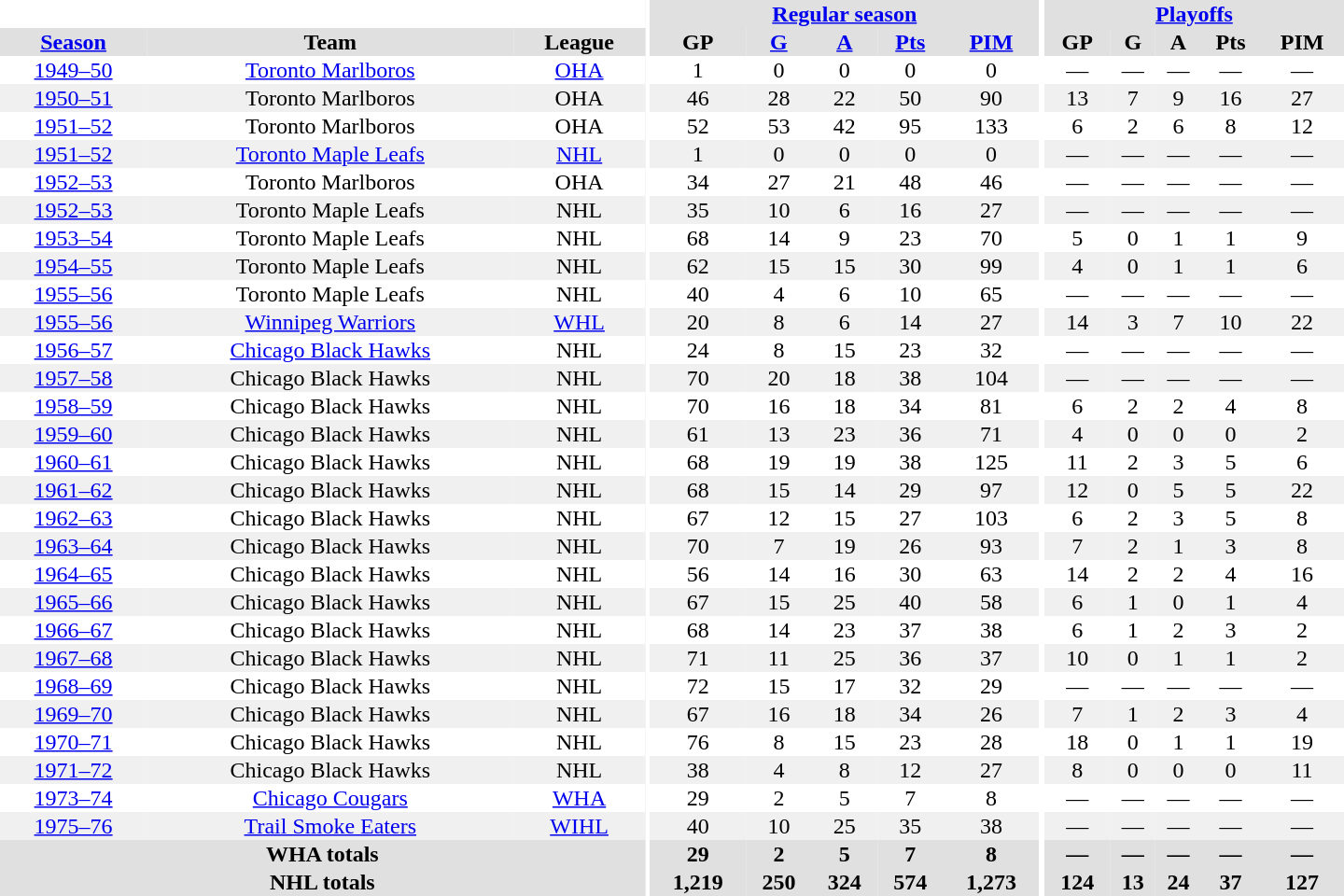<table border="0" cellpadding="1" cellspacing="0" style="text-align:center; width:60em">
<tr bgcolor="#e0e0e0">
<th colspan="3" bgcolor="#ffffff"></th>
<th rowspan="100" bgcolor="#ffffff"></th>
<th colspan="5"><a href='#'>Regular season</a></th>
<th rowspan="100" bgcolor="#ffffff"></th>
<th colspan="5"><a href='#'>Playoffs</a></th>
</tr>
<tr bgcolor="#e0e0e0">
<th><a href='#'>Season</a></th>
<th>Team</th>
<th>League</th>
<th>GP</th>
<th><a href='#'>G</a></th>
<th><a href='#'>A</a></th>
<th><a href='#'>Pts</a></th>
<th><a href='#'>PIM</a></th>
<th>GP</th>
<th>G</th>
<th>A</th>
<th>Pts</th>
<th>PIM</th>
</tr>
<tr>
<td><a href='#'>1949–50</a></td>
<td><a href='#'>Toronto Marlboros</a></td>
<td><a href='#'>OHA</a></td>
<td>1</td>
<td>0</td>
<td>0</td>
<td>0</td>
<td>0</td>
<td>—</td>
<td>—</td>
<td>—</td>
<td>—</td>
<td>—</td>
</tr>
<tr bgcolor="#f0f0f0">
<td><a href='#'>1950–51</a></td>
<td>Toronto Marlboros</td>
<td>OHA</td>
<td>46</td>
<td>28</td>
<td>22</td>
<td>50</td>
<td>90</td>
<td>13</td>
<td>7</td>
<td>9</td>
<td>16</td>
<td>27</td>
</tr>
<tr>
<td><a href='#'>1951–52</a></td>
<td>Toronto Marlboros</td>
<td>OHA</td>
<td>52</td>
<td>53</td>
<td>42</td>
<td>95</td>
<td>133</td>
<td>6</td>
<td>2</td>
<td>6</td>
<td>8</td>
<td>12</td>
</tr>
<tr bgcolor="#f0f0f0">
<td><a href='#'>1951–52</a></td>
<td><a href='#'>Toronto Maple Leafs</a></td>
<td><a href='#'>NHL</a></td>
<td>1</td>
<td>0</td>
<td>0</td>
<td>0</td>
<td>0</td>
<td>—</td>
<td>—</td>
<td>—</td>
<td>—</td>
<td>—</td>
</tr>
<tr>
<td><a href='#'>1952–53</a></td>
<td>Toronto Marlboros</td>
<td>OHA</td>
<td>34</td>
<td>27</td>
<td>21</td>
<td>48</td>
<td>46</td>
<td>—</td>
<td>—</td>
<td>—</td>
<td>—</td>
<td>—</td>
</tr>
<tr bgcolor="#f0f0f0">
<td><a href='#'>1952–53</a></td>
<td>Toronto Maple Leafs</td>
<td>NHL</td>
<td>35</td>
<td>10</td>
<td>6</td>
<td>16</td>
<td>27</td>
<td>—</td>
<td>—</td>
<td>—</td>
<td>—</td>
<td>—</td>
</tr>
<tr>
<td><a href='#'>1953–54</a></td>
<td>Toronto Maple Leafs</td>
<td>NHL</td>
<td>68</td>
<td>14</td>
<td>9</td>
<td>23</td>
<td>70</td>
<td>5</td>
<td>0</td>
<td>1</td>
<td>1</td>
<td>9</td>
</tr>
<tr bgcolor="#f0f0f0">
<td><a href='#'>1954–55</a></td>
<td>Toronto Maple Leafs</td>
<td>NHL</td>
<td>62</td>
<td>15</td>
<td>15</td>
<td>30</td>
<td>99</td>
<td>4</td>
<td>0</td>
<td>1</td>
<td>1</td>
<td>6</td>
</tr>
<tr>
<td><a href='#'>1955–56</a></td>
<td>Toronto Maple Leafs</td>
<td>NHL</td>
<td>40</td>
<td>4</td>
<td>6</td>
<td>10</td>
<td>65</td>
<td>—</td>
<td>—</td>
<td>—</td>
<td>—</td>
<td>—</td>
</tr>
<tr bgcolor="#f0f0f0">
<td><a href='#'>1955–56</a></td>
<td><a href='#'>Winnipeg Warriors</a></td>
<td><a href='#'>WHL</a></td>
<td>20</td>
<td>8</td>
<td>6</td>
<td>14</td>
<td>27</td>
<td>14</td>
<td>3</td>
<td>7</td>
<td>10</td>
<td>22</td>
</tr>
<tr>
<td><a href='#'>1956–57</a></td>
<td><a href='#'>Chicago Black Hawks</a></td>
<td>NHL</td>
<td>24</td>
<td>8</td>
<td>15</td>
<td>23</td>
<td>32</td>
<td>—</td>
<td>—</td>
<td>—</td>
<td>—</td>
<td>—</td>
</tr>
<tr bgcolor="#f0f0f0">
<td><a href='#'>1957–58</a></td>
<td>Chicago Black Hawks</td>
<td>NHL</td>
<td>70</td>
<td>20</td>
<td>18</td>
<td>38</td>
<td>104</td>
<td>—</td>
<td>—</td>
<td>—</td>
<td>—</td>
<td>—</td>
</tr>
<tr>
<td><a href='#'>1958–59</a></td>
<td>Chicago Black Hawks</td>
<td>NHL</td>
<td>70</td>
<td>16</td>
<td>18</td>
<td>34</td>
<td>81</td>
<td>6</td>
<td>2</td>
<td>2</td>
<td>4</td>
<td>8</td>
</tr>
<tr bgcolor="#f0f0f0">
<td><a href='#'>1959–60</a></td>
<td>Chicago Black Hawks</td>
<td>NHL</td>
<td>61</td>
<td>13</td>
<td>23</td>
<td>36</td>
<td>71</td>
<td>4</td>
<td>0</td>
<td>0</td>
<td>0</td>
<td>2</td>
</tr>
<tr>
<td><a href='#'>1960–61</a></td>
<td>Chicago Black Hawks</td>
<td>NHL</td>
<td>68</td>
<td>19</td>
<td>19</td>
<td>38</td>
<td>125</td>
<td>11</td>
<td>2</td>
<td>3</td>
<td>5</td>
<td>6</td>
</tr>
<tr bgcolor="#f0f0f0">
<td><a href='#'>1961–62</a></td>
<td>Chicago Black Hawks</td>
<td>NHL</td>
<td>68</td>
<td>15</td>
<td>14</td>
<td>29</td>
<td>97</td>
<td>12</td>
<td>0</td>
<td>5</td>
<td>5</td>
<td>22</td>
</tr>
<tr>
<td><a href='#'>1962–63</a></td>
<td>Chicago Black Hawks</td>
<td>NHL</td>
<td>67</td>
<td>12</td>
<td>15</td>
<td>27</td>
<td>103</td>
<td>6</td>
<td>2</td>
<td>3</td>
<td>5</td>
<td>8</td>
</tr>
<tr bgcolor="#f0f0f0">
<td><a href='#'>1963–64</a></td>
<td>Chicago Black Hawks</td>
<td>NHL</td>
<td>70</td>
<td>7</td>
<td>19</td>
<td>26</td>
<td>93</td>
<td>7</td>
<td>2</td>
<td>1</td>
<td>3</td>
<td>8</td>
</tr>
<tr>
<td><a href='#'>1964–65</a></td>
<td>Chicago Black Hawks</td>
<td>NHL</td>
<td>56</td>
<td>14</td>
<td>16</td>
<td>30</td>
<td>63</td>
<td>14</td>
<td>2</td>
<td>2</td>
<td>4</td>
<td>16</td>
</tr>
<tr bgcolor="#f0f0f0">
<td><a href='#'>1965–66</a></td>
<td>Chicago Black Hawks</td>
<td>NHL</td>
<td>67</td>
<td>15</td>
<td>25</td>
<td>40</td>
<td>58</td>
<td>6</td>
<td>1</td>
<td>0</td>
<td>1</td>
<td>4</td>
</tr>
<tr>
<td><a href='#'>1966–67</a></td>
<td>Chicago Black Hawks</td>
<td>NHL</td>
<td>68</td>
<td>14</td>
<td>23</td>
<td>37</td>
<td>38</td>
<td>6</td>
<td>1</td>
<td>2</td>
<td>3</td>
<td>2</td>
</tr>
<tr bgcolor="#f0f0f0">
<td><a href='#'>1967–68</a></td>
<td>Chicago Black Hawks</td>
<td>NHL</td>
<td>71</td>
<td>11</td>
<td>25</td>
<td>36</td>
<td>37</td>
<td>10</td>
<td>0</td>
<td>1</td>
<td>1</td>
<td>2</td>
</tr>
<tr>
<td><a href='#'>1968–69</a></td>
<td>Chicago Black Hawks</td>
<td>NHL</td>
<td>72</td>
<td>15</td>
<td>17</td>
<td>32</td>
<td>29</td>
<td>—</td>
<td>—</td>
<td>—</td>
<td>—</td>
<td>—</td>
</tr>
<tr bgcolor="#f0f0f0">
<td><a href='#'>1969–70</a></td>
<td>Chicago Black Hawks</td>
<td>NHL</td>
<td>67</td>
<td>16</td>
<td>18</td>
<td>34</td>
<td>26</td>
<td>7</td>
<td>1</td>
<td>2</td>
<td>3</td>
<td>4</td>
</tr>
<tr>
<td><a href='#'>1970–71</a></td>
<td>Chicago Black Hawks</td>
<td>NHL</td>
<td>76</td>
<td>8</td>
<td>15</td>
<td>23</td>
<td>28</td>
<td>18</td>
<td>0</td>
<td>1</td>
<td>1</td>
<td>19</td>
</tr>
<tr bgcolor="#f0f0f0">
<td><a href='#'>1971–72</a></td>
<td>Chicago Black Hawks</td>
<td>NHL</td>
<td>38</td>
<td>4</td>
<td>8</td>
<td>12</td>
<td>27</td>
<td>8</td>
<td>0</td>
<td>0</td>
<td>0</td>
<td>11</td>
</tr>
<tr>
<td><a href='#'>1973–74</a></td>
<td><a href='#'>Chicago Cougars</a></td>
<td><a href='#'>WHA</a></td>
<td>29</td>
<td>2</td>
<td>5</td>
<td>7</td>
<td>8</td>
<td>—</td>
<td>—</td>
<td>—</td>
<td>—</td>
<td>—</td>
</tr>
<tr bgcolor="#f0f0f0">
<td><a href='#'>1975–76</a></td>
<td><a href='#'>Trail Smoke Eaters</a></td>
<td><a href='#'>WIHL</a></td>
<td>40</td>
<td>10</td>
<td>25</td>
<td>35</td>
<td>38</td>
<td>—</td>
<td>—</td>
<td>—</td>
<td>—</td>
<td>—</td>
</tr>
<tr bgcolor="#e0e0e0">
<th colspan="3">WHA totals</th>
<th>29</th>
<th>2</th>
<th>5</th>
<th>7</th>
<th>8</th>
<th>—</th>
<th>—</th>
<th>—</th>
<th>—</th>
<th>—</th>
</tr>
<tr bgcolor="#e0e0e0">
<th colspan="3">NHL totals</th>
<th>1,219</th>
<th>250</th>
<th>324</th>
<th>574</th>
<th>1,273</th>
<th>124</th>
<th>13</th>
<th>24</th>
<th>37</th>
<th>127</th>
</tr>
</table>
